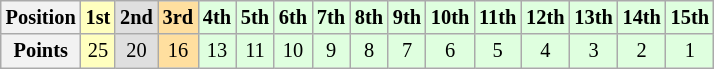<table class="wikitable" style="font-size: 85%;">
<tr>
<th>Position</th>
<td align="center" style="background-color:#ffffbf"><strong>1st</strong></td>
<td align="center" style="background-color:#dfdfdf"><strong>2nd</strong></td>
<td align="center" style="background-color:#ffdf9f"><strong>3rd</strong></td>
<td align="center" style="background-color:#dfffdf"><strong>4th</strong></td>
<td align="center" style="background-color:#dfffdf"><strong>5th</strong></td>
<td align="center" style="background-color:#dfffdf"><strong>6th</strong></td>
<td align="center" style="background-color:#dfffdf"><strong>7th</strong></td>
<td align="center" style="background-color:#dfffdf"><strong>8th</strong></td>
<td align="center" style="background-color:#dfffdf"><strong>9th</strong></td>
<td align="center" style="background-color:#dfffdf"><strong>10th</strong></td>
<td align="center" style="background-color:#dfffdf"><strong>11th</strong></td>
<td align="center" style="background-color:#dfffdf"><strong>12th</strong></td>
<td align="center" style="background-color:#dfffdf"><strong>13th</strong></td>
<td align="center" style="background-color:#dfffdf"><strong>14th</strong></td>
<td align="center" style="background-color:#dfffdf"><strong>15th</strong></td>
</tr>
<tr>
<th>Points</th>
<td align="center" style="background:#ffffbf;">25</td>
<td align="center" style="background:#dfdfdf;">20</td>
<td align="center" style="background:#ffdf9f">16</td>
<td align="center" style="background:#dfffdf;">13</td>
<td align="center" style="background:#dfffdf;">11</td>
<td align="center" style="background:#dfffdf;">10</td>
<td align="center" style="background:#dfffdf;">9</td>
<td align="center" style="background:#dfffdf;">8</td>
<td align="center" style="background:#dfffdf;">7</td>
<td align="center" style="background:#dfffdf;">6</td>
<td align="center" style="background:#dfffdf;">5</td>
<td align="center" style="background:#dfffdf;">4</td>
<td align="center" style="background:#dfffdf;">3</td>
<td align="center" style="background:#dfffdf;">2</td>
<td align="center" style="background:#dfffdf;">1</td>
</tr>
</table>
